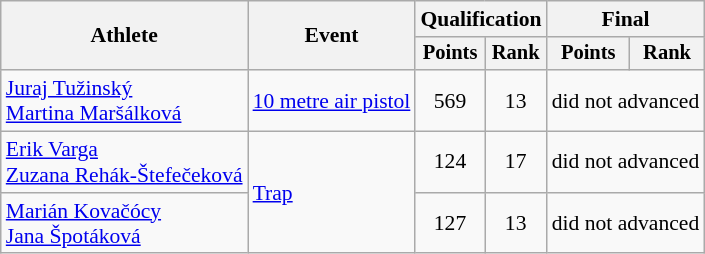<table class="wikitable" style="font-size:90%">
<tr>
<th rowspan="2">Athlete</th>
<th rowspan="2">Event</th>
<th colspan=2>Qualification</th>
<th colspan=2>Final</th>
</tr>
<tr style="font-size:95%">
<th>Points</th>
<th>Rank</th>
<th>Points</th>
<th>Rank</th>
</tr>
<tr align=center>
<td align=left><a href='#'>Juraj Tužinský</a><br><a href='#'>Martina Maršálková</a></td>
<td align=left rowspan=1><a href='#'>10 metre air pistol</a></td>
<td>569</td>
<td>13</td>
<td colspan=2>did not advanced</td>
</tr>
<tr align=center>
<td align=left><a href='#'>Erik Varga</a><br><a href='#'>Zuzana Rehák-Štefečeková</a></td>
<td align=left rowspan=2><a href='#'>Trap</a></td>
<td>124</td>
<td>17</td>
<td colspan=2>did not advanced</td>
</tr>
<tr align=center>
<td align=left><a href='#'>Marián Kovačócy</a><br><a href='#'>Jana Špotáková</a></td>
<td>127</td>
<td>13</td>
<td colspan=2>did not advanced</td>
</tr>
</table>
